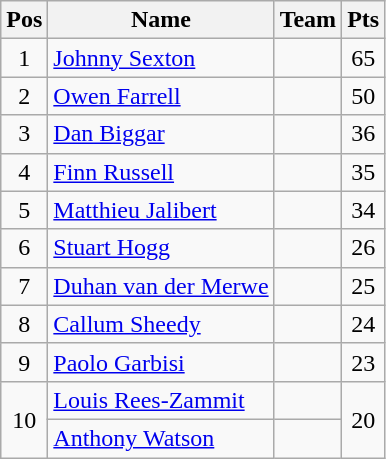<table class="wikitable" style="text-align:center">
<tr>
<th>Pos</th>
<th>Name</th>
<th>Team</th>
<th>Pts</th>
</tr>
<tr>
<td>1</td>
<td align="left"><a href='#'>Johnny Sexton</a></td>
<td align="left"></td>
<td>65</td>
</tr>
<tr>
<td>2</td>
<td align="left"><a href='#'>Owen Farrell</a></td>
<td align="left"></td>
<td>50</td>
</tr>
<tr>
<td>3</td>
<td align="left"><a href='#'>Dan Biggar</a></td>
<td align="left"></td>
<td>36</td>
</tr>
<tr>
<td>4</td>
<td align="left"><a href='#'>Finn Russell</a></td>
<td align="left"></td>
<td>35</td>
</tr>
<tr>
<td>5</td>
<td align="left"><a href='#'>Matthieu Jalibert</a></td>
<td align="left"></td>
<td>34</td>
</tr>
<tr>
<td>6</td>
<td align="left"><a href='#'>Stuart Hogg</a></td>
<td align="left"></td>
<td>26</td>
</tr>
<tr>
<td>7</td>
<td align="left"><a href='#'>Duhan van der Merwe</a></td>
<td align="left"></td>
<td>25</td>
</tr>
<tr>
<td>8</td>
<td align="left"><a href='#'>Callum Sheedy</a></td>
<td align="left"></td>
<td>24</td>
</tr>
<tr>
<td>9</td>
<td align="left"><a href='#'>Paolo Garbisi</a></td>
<td align="left"></td>
<td>23</td>
</tr>
<tr>
<td rowspan=2>10</td>
<td align="left"><a href='#'>Louis Rees-Zammit</a></td>
<td align="left"></td>
<td rowspan=2>20</td>
</tr>
<tr>
<td align="left"><a href='#'>Anthony Watson</a></td>
<td align="left"></td>
</tr>
</table>
